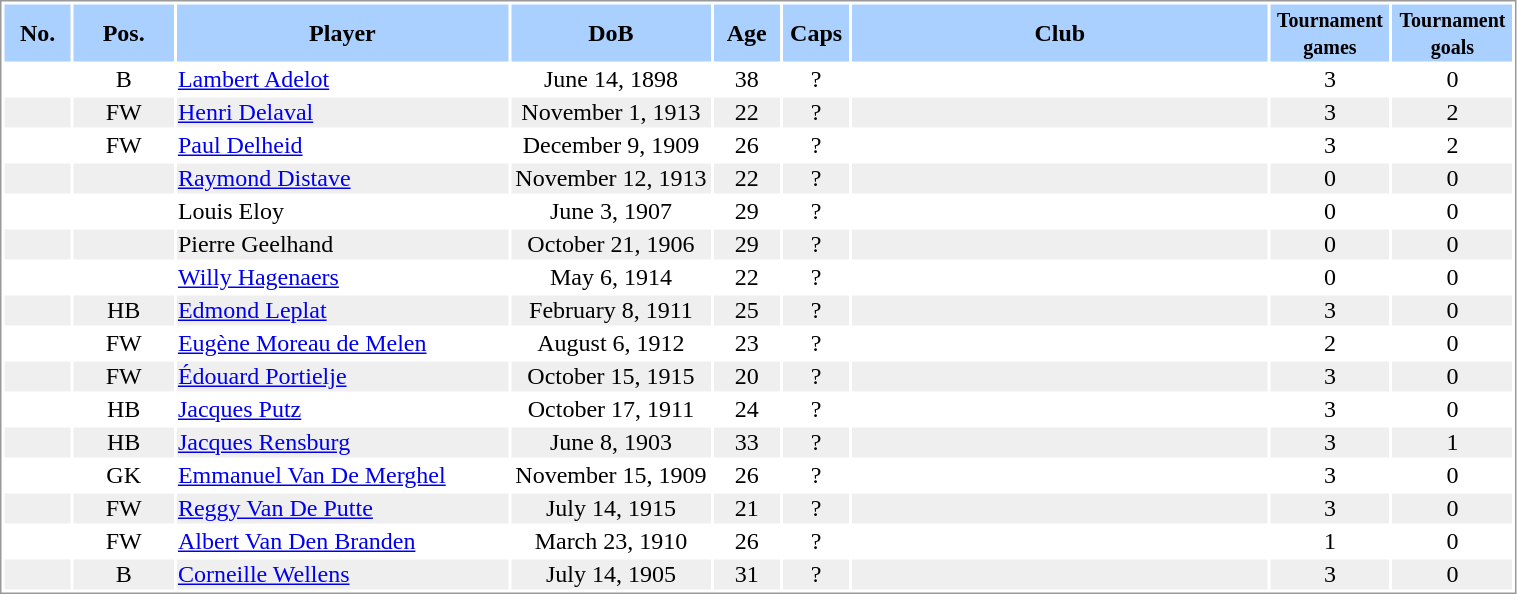<table border="0" width="80%" style="border: 1px solid #999; background-color:#FFFFFF; text-align:center">
<tr align="center" bgcolor="#AAD0FF">
<th width=4%>No.</th>
<th width=6%>Pos.</th>
<th width=20%>Player</th>
<th width=12%>DoB</th>
<th width=4%>Age</th>
<th width=4%>Caps</th>
<th width=25%>Club</th>
<th width=6%><small>Tournament<br>games</small></th>
<th width=6%><small>Tournament<br>goals</small></th>
</tr>
<tr>
<td></td>
<td>B</td>
<td align="left"><a href='#'>Lambert Adelot</a></td>
<td>June 14, 1898</td>
<td>38</td>
<td>?</td>
<td align="left"></td>
<td>3</td>
<td>0</td>
</tr>
<tr bgcolor="#EFEFEF">
<td></td>
<td>FW</td>
<td align="left"><a href='#'>Henri Delaval</a></td>
<td>November 1, 1913</td>
<td>22</td>
<td>?</td>
<td align="left"></td>
<td>3</td>
<td>2</td>
</tr>
<tr>
<td></td>
<td>FW</td>
<td align="left"><a href='#'>Paul Delheid</a></td>
<td>December 9, 1909</td>
<td>26</td>
<td>?</td>
<td align="left"></td>
<td>3</td>
<td>2</td>
</tr>
<tr bgcolor="#EFEFEF">
<td></td>
<td></td>
<td align="left"><a href='#'>Raymond Distave</a></td>
<td>November 12, 1913</td>
<td>22</td>
<td>?</td>
<td align="left"></td>
<td>0</td>
<td>0</td>
</tr>
<tr>
<td></td>
<td></td>
<td align="left">Louis Eloy</td>
<td>June 3, 1907</td>
<td>29</td>
<td>?</td>
<td align="left"></td>
<td>0</td>
<td>0</td>
</tr>
<tr bgcolor="#EFEFEF">
<td></td>
<td></td>
<td align="left">Pierre Geelhand</td>
<td>October 21, 1906</td>
<td>29</td>
<td>?</td>
<td align="left"></td>
<td>0</td>
<td>0</td>
</tr>
<tr>
<td></td>
<td></td>
<td align="left"><a href='#'>Willy Hagenaers</a></td>
<td>May 6, 1914</td>
<td>22</td>
<td>?</td>
<td align="left"></td>
<td>0</td>
<td>0</td>
</tr>
<tr bgcolor="#EFEFEF">
<td></td>
<td>HB</td>
<td align="left"><a href='#'>Edmond Leplat</a></td>
<td>February 8, 1911</td>
<td>25</td>
<td>?</td>
<td align="left"></td>
<td>3</td>
<td>0</td>
</tr>
<tr>
<td></td>
<td>FW</td>
<td align="left"><a href='#'>Eugène Moreau de Melen</a></td>
<td>August 6, 1912</td>
<td>23</td>
<td>?</td>
<td align="left"></td>
<td>2</td>
<td>0</td>
</tr>
<tr bgcolor="#EFEFEF">
<td></td>
<td>FW</td>
<td align="left"><a href='#'>Édouard Portielje</a></td>
<td>October 15, 1915</td>
<td>20</td>
<td>?</td>
<td align="left"></td>
<td>3</td>
<td>0</td>
</tr>
<tr>
<td></td>
<td>HB</td>
<td align="left"><a href='#'>Jacques Putz</a></td>
<td>October 17, 1911</td>
<td>24</td>
<td>?</td>
<td align="left"></td>
<td>3</td>
<td>0</td>
</tr>
<tr bgcolor="#EFEFEF">
<td></td>
<td>HB</td>
<td align="left"><a href='#'>Jacques Rensburg</a></td>
<td>June 8, 1903</td>
<td>33</td>
<td>?</td>
<td align="left"></td>
<td>3</td>
<td>1</td>
</tr>
<tr>
<td></td>
<td>GK</td>
<td align="left"><a href='#'>Emmanuel Van De Merghel</a></td>
<td>November 15, 1909</td>
<td>26</td>
<td>?</td>
<td align="left"></td>
<td>3</td>
<td>0</td>
</tr>
<tr bgcolor="#EFEFEF">
<td></td>
<td>FW</td>
<td align="left"><a href='#'>Reggy Van De Putte</a></td>
<td>July 14, 1915</td>
<td>21</td>
<td>?</td>
<td align="left"></td>
<td>3</td>
<td>0</td>
</tr>
<tr>
<td></td>
<td>FW</td>
<td align="left"><a href='#'>Albert Van Den Branden</a></td>
<td>March 23, 1910</td>
<td>26</td>
<td>?</td>
<td align="left"></td>
<td>1</td>
<td>0</td>
</tr>
<tr bgcolor="#EFEFEF">
<td></td>
<td>B</td>
<td align="left"><a href='#'>Corneille Wellens</a></td>
<td>July 14, 1905</td>
<td>31</td>
<td>?</td>
<td align="left"></td>
<td>3</td>
<td>0</td>
</tr>
</table>
